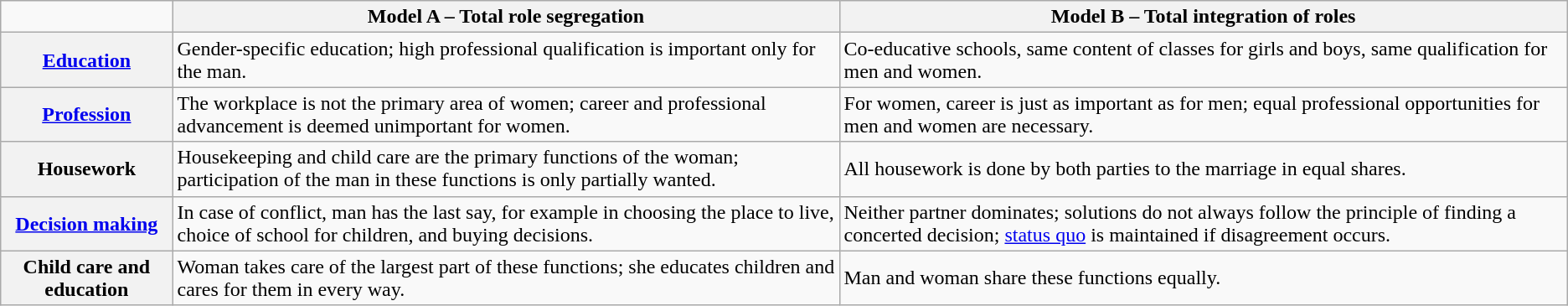<table class="wikitable sortable mw-collapsible" border="1" style="border-collapse: collapse;">
<tr>
<td></td>
<th>Model A – Total role segregation</th>
<th>Model B – Total integration of roles</th>
</tr>
<tr>
<th><a href='#'>Education</a></th>
<td>Gender-specific education; high professional qualification is important only for the man.</td>
<td>Co-educative schools, same content of classes for girls and boys, same qualification for men and women.</td>
</tr>
<tr>
<th><a href='#'>Profession</a></th>
<td>The workplace is not the primary area of women; career and professional advancement is deemed unimportant for women.</td>
<td>For women, career is just as important as for men; equal professional opportunities for men and women are necessary.</td>
</tr>
<tr>
<th>Housework</th>
<td>Housekeeping and child care are the primary functions of the woman; participation of the man in these functions is only partially wanted.</td>
<td>All housework is done by both parties to the marriage in equal shares.</td>
</tr>
<tr>
<th><a href='#'>Decision making</a></th>
<td>In case of conflict, man has the last say, for example in choosing the place to live, choice of school for children, and buying decisions.</td>
<td>Neither partner dominates; solutions do not always follow the principle of finding a concerted decision; <a href='#'>status quo</a> is maintained if disagreement occurs.</td>
</tr>
<tr>
<th>Child care and education</th>
<td>Woman takes care of the largest part of these functions; she educates children and cares for them in every way.</td>
<td>Man and woman share these functions equally.</td>
</tr>
</table>
